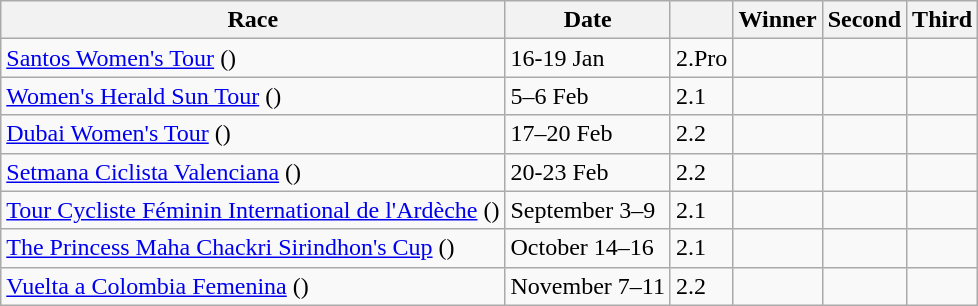<table class="wikitable sortable">
<tr>
<th>Race</th>
<th>Date</th>
<th></th>
<th>Winner</th>
<th>Second</th>
<th>Third</th>
</tr>
<tr>
<td> <a href='#'>Santos Women's Tour</a> ()</td>
<td>16-19 Jan</td>
<td>2.Pro</td>
<td></td>
<td></td>
<td></td>
</tr>
<tr>
<td> <a href='#'>Women's Herald Sun Tour</a> ()</td>
<td>5–6 Feb</td>
<td>2.1</td>
<td></td>
<td></td>
<td></td>
</tr>
<tr>
<td> <a href='#'>Dubai Women's Tour</a> ()</td>
<td>17–20 Feb</td>
<td>2.2</td>
<td></td>
<td></td>
<td></td>
</tr>
<tr>
<td> <a href='#'>Setmana Ciclista Valenciana</a> ()</td>
<td>20-23 Feb</td>
<td>2.2</td>
<td></td>
<td></td>
<td></td>
</tr>
<tr>
<td> <a href='#'>Tour Cycliste Féminin International de l'Ardèche</a> ()</td>
<td>September 3–9</td>
<td>2.1</td>
<td></td>
<td></td>
<td></td>
</tr>
<tr>
<td> <a href='#'>The Princess Maha Chackri Sirindhon's Cup</a> ()</td>
<td>October 14–16</td>
<td>2.1</td>
<td></td>
<td></td>
<td></td>
</tr>
<tr>
<td> <a href='#'>Vuelta a Colombia Femenina</a> ()</td>
<td>November 7–11</td>
<td>2.2</td>
<td></td>
<td></td>
<td></td>
</tr>
</table>
